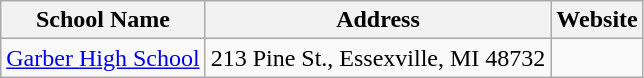<table class="wikitable">
<tr>
<th>School Name</th>
<th>Address</th>
<th>Website</th>
</tr>
<tr>
<td><a href='#'>Garber High School</a></td>
<td>213 Pine St., Essexville, MI 48732</td>
<td></td>
</tr>
</table>
